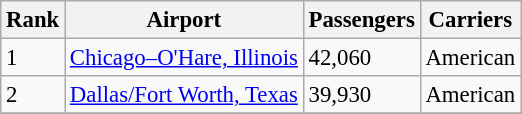<table class="wikitable sortable" style="font-size: 95%" width= align=>
<tr>
<th>Rank</th>
<th>Airport</th>
<th>Passengers</th>
<th>Carriers</th>
</tr>
<tr>
<td>1</td>
<td> <a href='#'>Chicago–O'Hare, Illinois</a></td>
<td>42,060</td>
<td>American</td>
</tr>
<tr>
<td>2</td>
<td> <a href='#'>Dallas/Fort Worth, Texas</a></td>
<td>39,930</td>
<td>American</td>
</tr>
<tr>
</tr>
</table>
